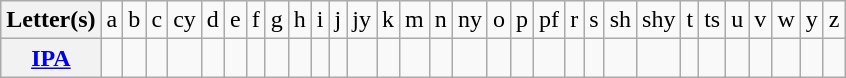<table class="wikitable" style="text-align: center;">
<tr>
<th>Letter(s)</th>
<td>a</td>
<td>b</td>
<td>c</td>
<td>cy</td>
<td>d</td>
<td>e</td>
<td>f</td>
<td>g</td>
<td>h</td>
<td>i</td>
<td>j</td>
<td>jy</td>
<td>k</td>
<td>m</td>
<td>n</td>
<td>ny</td>
<td>o</td>
<td>p</td>
<td>pf</td>
<td>r</td>
<td>s</td>
<td>sh</td>
<td>shy</td>
<td>t</td>
<td>ts</td>
<td>u</td>
<td>v</td>
<td>w</td>
<td>y</td>
<td>z</td>
</tr>
<tr>
<th><a href='#'>IPA</a></th>
<td></td>
<td></td>
<td></td>
<td></td>
<td></td>
<td></td>
<td></td>
<td></td>
<td></td>
<td></td>
<td></td>
<td></td>
<td></td>
<td></td>
<td></td>
<td></td>
<td></td>
<td></td>
<td></td>
<td></td>
<td></td>
<td></td>
<td></td>
<td></td>
<td></td>
<td></td>
<td></td>
<td></td>
<td></td>
<td></td>
</tr>
</table>
